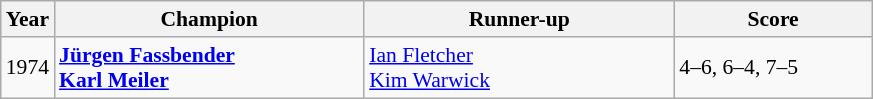<table class="wikitable" style="font-size:90%">
<tr>
<th>Year</th>
<th width="200">Champion</th>
<th width="200">Runner-up</th>
<th width="125">Score</th>
</tr>
<tr>
<td>1974</td>
<td> <strong><a href='#'>Jürgen Fassbender</a></strong><br> <strong><a href='#'>Karl Meiler</a></strong></td>
<td> <a href='#'>Ian Fletcher</a><br> <a href='#'>Kim Warwick</a></td>
<td>4–6, 6–4, 7–5</td>
</tr>
</table>
